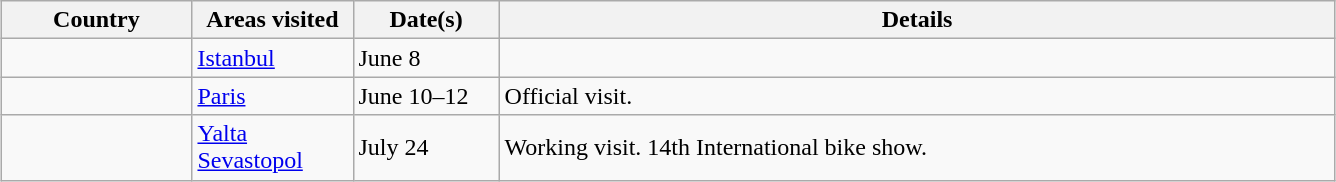<table class="wikitable sortable outercollapse" style="margin: 1em auto 1em auto">
<tr>
<th width="120">Country</th>
<th width="100">Areas visited</th>
<th width="90">Date(s)</th>
<th class="unsortable" style="width:550px;">Details</th>
</tr>
<tr>
<td></td>
<td><a href='#'>Istanbul</a></td>
<td>June 8</td>
<td></td>
</tr>
<tr>
<td></td>
<td><a href='#'>Paris</a></td>
<td>June 10–12</td>
<td>Official visit.</td>
</tr>
<tr>
<td></td>
<td><a href='#'>Yalta</a><br><a href='#'>Sevastopol</a></td>
<td>July 24</td>
<td>Working visit. 14th International bike show.</td>
</tr>
</table>
